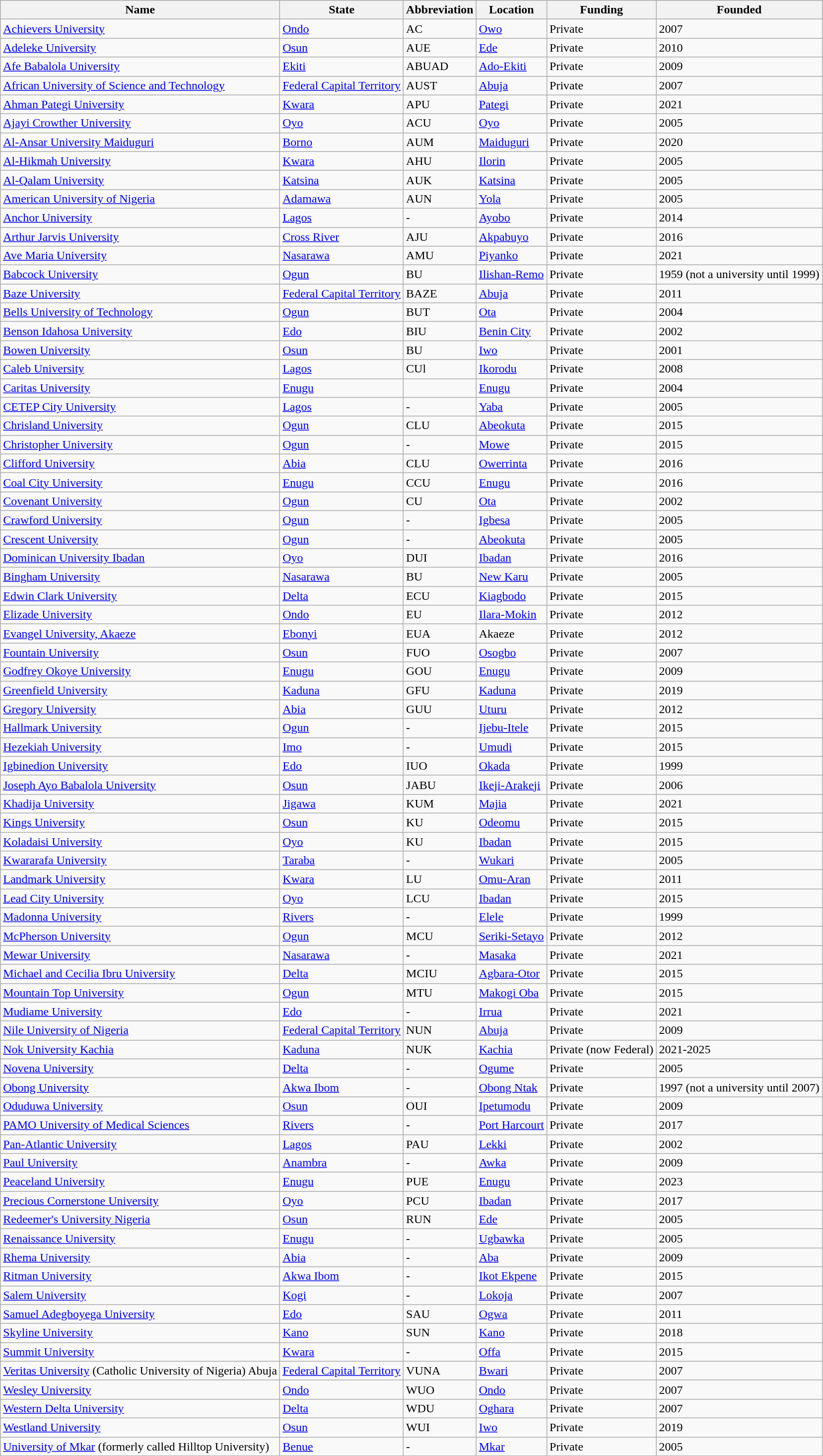<table class="wikitable sortable" border="1">
<tr>
<th>Name</th>
<th>State</th>
<th>Abbreviation</th>
<th>Location</th>
<th>Funding</th>
<th>Founded</th>
</tr>
<tr -valign="top">
<td><a href='#'>Achievers University</a></td>
<td><a href='#'>Ondo</a></td>
<td>AC</td>
<td><a href='#'>Owo</a></td>
<td>Private</td>
<td>2007</td>
</tr>
<tr -valign="top">
<td><a href='#'>Adeleke University</a></td>
<td><a href='#'>Osun</a></td>
<td>AUE</td>
<td><a href='#'>Ede</a></td>
<td>Private</td>
<td>2010</td>
</tr>
<tr -valign="top">
<td><a href='#'>Afe Babalola University</a></td>
<td><a href='#'>Ekiti</a></td>
<td>ABUAD</td>
<td><a href='#'>Ado-Ekiti</a></td>
<td>Private</td>
<td>2009</td>
</tr>
<tr -valign="top">
<td><a href='#'>African University of Science and Technology</a></td>
<td><a href='#'>Federal Capital Territory</a></td>
<td>AUST</td>
<td><a href='#'>Abuja</a></td>
<td>Private</td>
<td>2007</td>
</tr>
<tr -valign="top">
<td><a href='#'>Ahman Pategi University</a></td>
<td><a href='#'>Kwara</a></td>
<td>APU</td>
<td><a href='#'>Pategi</a></td>
<td>Private</td>
<td>2021</td>
</tr>
<tr -valign="top">
<td><a href='#'>Ajayi Crowther University</a></td>
<td><a href='#'>Oyo</a></td>
<td>ACU</td>
<td><a href='#'>Oyo</a></td>
<td>Private</td>
<td>2005</td>
</tr>
<tr -valign="top">
<td><a href='#'>Al-Ansar University Maiduguri</a></td>
<td><a href='#'>Borno</a></td>
<td>AUM</td>
<td><a href='#'>Maiduguri</a></td>
<td>Private</td>
<td>2020</td>
</tr>
<tr -valign="top">
<td><a href='#'>Al-Hikmah University</a></td>
<td><a href='#'>Kwara</a></td>
<td>AHU</td>
<td><a href='#'>Ilorin</a></td>
<td>Private</td>
<td>2005</td>
</tr>
<tr -valign="top">
<td><a href='#'>Al-Qalam University</a></td>
<td><a href='#'>Katsina</a></td>
<td>AUK</td>
<td><a href='#'>Katsina</a></td>
<td>Private</td>
<td>2005</td>
</tr>
<tr -valign="top">
<td><a href='#'>American University of Nigeria</a></td>
<td><a href='#'>Adamawa</a></td>
<td>AUN</td>
<td><a href='#'>Yola</a></td>
<td>Private</td>
<td>2005</td>
</tr>
<tr -valign="top">
<td><a href='#'>Anchor University</a></td>
<td><a href='#'>Lagos</a></td>
<td>-</td>
<td><a href='#'>Ayobo</a></td>
<td>Private</td>
<td>2014</td>
</tr>
<tr -valign="top">
<td><a href='#'>Arthur Jarvis University</a></td>
<td><a href='#'>Cross River</a></td>
<td>AJU</td>
<td><a href='#'>Akpabuyo</a></td>
<td>Private</td>
<td>2016</td>
</tr>
<tr -valign="top">
<td><a href='#'>Ave Maria University</a></td>
<td><a href='#'>Nasarawa</a></td>
<td>AMU</td>
<td><a href='#'>Piyanko</a></td>
<td>Private</td>
<td>2021</td>
</tr>
<tr -valign="top">
<td><a href='#'>Babcock University</a></td>
<td><a href='#'>Ogun</a></td>
<td>BU</td>
<td><a href='#'>Ilishan-Remo</a></td>
<td>Private</td>
<td>1959 (not a university until 1999)</td>
</tr>
<tr -valign="top">
<td><a href='#'>Baze University</a></td>
<td><a href='#'>Federal Capital Territory</a></td>
<td>BAZE</td>
<td><a href='#'>Abuja</a></td>
<td>Private</td>
<td>2011</td>
</tr>
<tr -valign="top">
<td><a href='#'>Bells University of Technology</a></td>
<td><a href='#'>Ogun</a></td>
<td>BUT</td>
<td><a href='#'>Ota</a></td>
<td>Private</td>
<td>2004</td>
</tr>
<tr -valign="top">
<td><a href='#'>Benson Idahosa University</a></td>
<td><a href='#'>Edo</a></td>
<td>BIU</td>
<td><a href='#'>Benin City</a></td>
<td>Private</td>
<td>2002</td>
</tr>
<tr -valign="top">
<td><a href='#'>Bowen University</a></td>
<td><a href='#'>Osun</a></td>
<td>BU</td>
<td><a href='#'>Iwo</a></td>
<td>Private</td>
<td>2001</td>
</tr>
<tr -valign="top">
<td><a href='#'>Caleb University</a></td>
<td><a href='#'>Lagos</a></td>
<td>CUl</td>
<td><a href='#'>Ikorodu</a></td>
<td>Private</td>
<td>2008</td>
</tr>
<tr -valign="top">
<td><a href='#'>Caritas University</a></td>
<td><a href='#'>Enugu</a></td>
<td></td>
<td><a href='#'>Enugu</a></td>
<td>Private</td>
<td>2004</td>
</tr>
<tr -valign="top">
<td><a href='#'>CETEP City University</a></td>
<td><a href='#'>Lagos</a></td>
<td>-</td>
<td><a href='#'>Yaba</a></td>
<td>Private</td>
<td>2005</td>
</tr>
<tr -valign="top">
<td><a href='#'>Chrisland University</a></td>
<td><a href='#'>Ogun</a></td>
<td>CLU</td>
<td><a href='#'>Abeokuta</a></td>
<td>Private</td>
<td>2015</td>
</tr>
<tr -valign="top">
<td><a href='#'>Christopher University</a></td>
<td><a href='#'>Ogun</a></td>
<td>-</td>
<td><a href='#'>Mowe</a></td>
<td>Private</td>
<td>2015</td>
</tr>
<tr -valign="top">
<td><a href='#'>Clifford University</a></td>
<td><a href='#'>Abia</a></td>
<td>CLU</td>
<td><a href='#'>Owerrinta</a></td>
<td>Private</td>
<td>2016</td>
</tr>
<tr -valign="top">
<td><a href='#'>Coal City University</a></td>
<td><a href='#'>Enugu</a></td>
<td>CCU</td>
<td><a href='#'>Enugu</a></td>
<td>Private</td>
<td>2016</td>
</tr>
<tr -valign="top">
<td><a href='#'>Covenant University</a></td>
<td><a href='#'>Ogun</a></td>
<td>CU</td>
<td><a href='#'>Ota</a></td>
<td>Private</td>
<td>2002</td>
</tr>
<tr -valign="top">
<td><a href='#'>Crawford University</a></td>
<td><a href='#'>Ogun</a></td>
<td>-</td>
<td><a href='#'>Igbesa</a></td>
<td>Private</td>
<td>2005</td>
</tr>
<tr -valign="top">
<td><a href='#'>Crescent University</a></td>
<td><a href='#'>Ogun</a></td>
<td>-</td>
<td><a href='#'>Abeokuta</a></td>
<td>Private</td>
<td>2005</td>
</tr>
<tr -valign="top">
<td><a href='#'>Dominican University Ibadan</a></td>
<td><a href='#'>Oyo</a></td>
<td>DUI</td>
<td><a href='#'>Ibadan</a></td>
<td>Private</td>
<td>2016</td>
</tr>
<tr -valign="top">
<td><a href='#'>Bingham University</a></td>
<td><a href='#'>Nasarawa</a></td>
<td>BU</td>
<td><a href='#'>New Karu</a></td>
<td>Private</td>
<td>2005</td>
</tr>
<tr -valign="top">
<td><a href='#'>Edwin Clark University</a></td>
<td><a href='#'>Delta</a></td>
<td>ECU</td>
<td><a href='#'>Kiagbodo</a></td>
<td>Private</td>
<td>2015</td>
</tr>
<tr -valign="top">
<td><a href='#'>Elizade University</a></td>
<td><a href='#'>Ondo</a></td>
<td>EU</td>
<td><a href='#'>Ilara-Mokin</a></td>
<td>Private</td>
<td>2012</td>
</tr>
<tr -valign="top">
<td><a href='#'>Evangel University, Akaeze</a></td>
<td><a href='#'>Ebonyi</a></td>
<td>EUA</td>
<td>Akaeze</td>
<td>Private</td>
<td>2012</td>
</tr>
<tr -valign="top">
<td><a href='#'>Fountain University</a></td>
<td><a href='#'>Osun</a></td>
<td>FUO</td>
<td><a href='#'>Osogbo</a></td>
<td>Private</td>
<td>2007</td>
</tr>
<tr -valign="top">
<td><a href='#'>Godfrey Okoye University</a></td>
<td><a href='#'>Enugu</a></td>
<td>GOU</td>
<td><a href='#'>Enugu</a></td>
<td>Private</td>
<td>2009</td>
</tr>
<tr -valign="top">
<td><a href='#'>Greenfield University</a></td>
<td><a href='#'>Kaduna</a></td>
<td>GFU</td>
<td><a href='#'>Kaduna</a></td>
<td>Private</td>
<td>2019</td>
</tr>
<tr -valign="top">
<td><a href='#'>Gregory University</a></td>
<td><a href='#'>Abia</a></td>
<td>GUU</td>
<td><a href='#'>Uturu</a></td>
<td>Private</td>
<td>2012</td>
</tr>
<tr -valign="top">
<td><a href='#'>Hallmark University</a></td>
<td><a href='#'>Ogun</a></td>
<td>-</td>
<td><a href='#'>Ijebu-Itele</a></td>
<td>Private</td>
<td>2015</td>
</tr>
<tr -valign="top">
<td><a href='#'>Hezekiah University</a></td>
<td><a href='#'>Imo</a></td>
<td>-</td>
<td><a href='#'>Umudi</a></td>
<td>Private</td>
<td>2015</td>
</tr>
<tr -valign="top">
<td><a href='#'>Igbinedion University</a></td>
<td><a href='#'>Edo</a></td>
<td>IUO</td>
<td><a href='#'>Okada</a></td>
<td>Private</td>
<td>1999</td>
</tr>
<tr -valign="top">
<td><a href='#'>Joseph Ayo Babalola University</a></td>
<td><a href='#'>Osun</a></td>
<td>JABU</td>
<td><a href='#'>Ikeji-Arakeji</a></td>
<td>Private</td>
<td>2006</td>
</tr>
<tr -valign="top">
<td><a href='#'>Khadija University</a></td>
<td><a href='#'>Jigawa</a></td>
<td>KUM</td>
<td><a href='#'>Majia</a></td>
<td>Private</td>
<td>2021</td>
</tr>
<tr -valign="top">
<td><a href='#'>Kings University</a></td>
<td><a href='#'>Osun</a></td>
<td>KU</td>
<td><a href='#'>Odeomu</a></td>
<td>Private</td>
<td>2015</td>
</tr>
<tr -valign="top">
<td><a href='#'>Koladaisi University</a></td>
<td><a href='#'>Oyo</a></td>
<td>KU</td>
<td><a href='#'>Ibadan</a></td>
<td>Private</td>
<td>2015</td>
</tr>
<tr -valign="top">
<td><a href='#'>Kwararafa University</a></td>
<td><a href='#'>Taraba</a></td>
<td>-</td>
<td><a href='#'>Wukari</a></td>
<td>Private</td>
<td>2005</td>
</tr>
<tr -valign="top">
<td><a href='#'>Landmark University</a></td>
<td><a href='#'>Kwara</a></td>
<td>LU</td>
<td><a href='#'>Omu-Aran</a></td>
<td>Private</td>
<td>2011</td>
</tr>
<tr -valign="top">
<td><a href='#'>Lead City University</a></td>
<td><a href='#'>Oyo</a></td>
<td>LCU</td>
<td><a href='#'>Ibadan</a></td>
<td>Private</td>
<td>2015</td>
</tr>
<tr -valign="top">
<td><a href='#'>Madonna University</a></td>
<td><a href='#'>Rivers</a></td>
<td>-</td>
<td><a href='#'>Elele</a></td>
<td>Private</td>
<td>1999</td>
</tr>
<tr -valign="top">
<td><a href='#'>McPherson University</a></td>
<td><a href='#'>Ogun</a></td>
<td>MCU</td>
<td><a href='#'>Seriki-Setayo</a></td>
<td>Private</td>
<td>2012</td>
</tr>
<tr -valign="top">
<td><a href='#'>Mewar University</a></td>
<td><a href='#'>Nasarawa</a></td>
<td>-</td>
<td><a href='#'>Masaka</a></td>
<td>Private</td>
<td>2021</td>
</tr>
<tr -valign="top">
<td><a href='#'>Michael and Cecilia Ibru University</a></td>
<td><a href='#'>Delta</a></td>
<td>MCIU</td>
<td><a href='#'>Agbara-Otor</a></td>
<td>Private</td>
<td>2015</td>
</tr>
<tr -valign="top">
<td><a href='#'>Mountain Top University</a></td>
<td><a href='#'>Ogun</a></td>
<td>MTU</td>
<td><a href='#'>Makogi Oba</a></td>
<td>Private</td>
<td>2015</td>
</tr>
<tr -valign="top">
<td><a href='#'>Mudiame University</a></td>
<td><a href='#'>Edo</a></td>
<td>-</td>
<td><a href='#'>Irrua</a></td>
<td>Private</td>
<td>2021</td>
</tr>
<tr -valign="top">
<td><a href='#'>Nile University of Nigeria</a></td>
<td><a href='#'>Federal Capital Territory</a></td>
<td>NUN</td>
<td><a href='#'>Abuja</a></td>
<td>Private</td>
<td>2009</td>
</tr>
<tr -valign="top">
<td><a href='#'>Nok University Kachia</a></td>
<td><a href='#'>Kaduna</a></td>
<td>NUK</td>
<td><a href='#'>Kachia</a></td>
<td>Private (now Federal)</td>
<td>2021-2025</td>
</tr>
<tr -valign="top">
<td><a href='#'>Novena University</a></td>
<td><a href='#'>Delta</a></td>
<td>-</td>
<td><a href='#'>Ogume</a></td>
<td>Private</td>
<td>2005</td>
</tr>
<tr -valign="top">
<td><a href='#'>Obong University</a></td>
<td><a href='#'>Akwa Ibom</a></td>
<td>-</td>
<td><a href='#'>Obong Ntak</a></td>
<td>Private</td>
<td>1997 (not a university until 2007)</td>
</tr>
<tr -valign="top">
<td><a href='#'>Oduduwa University</a></td>
<td><a href='#'>Osun</a></td>
<td>OUI</td>
<td><a href='#'>Ipetumodu</a></td>
<td>Private</td>
<td>2009</td>
</tr>
<tr -valign="top">
<td><a href='#'>PAMO University of Medical Sciences</a></td>
<td><a href='#'>Rivers</a></td>
<td>-</td>
<td><a href='#'>Port Harcourt</a></td>
<td>Private</td>
<td>2017</td>
</tr>
<tr -valign="top">
<td><a href='#'>Pan-Atlantic University</a></td>
<td><a href='#'>Lagos</a></td>
<td>PAU</td>
<td><a href='#'>Lekki</a></td>
<td>Private</td>
<td>2002</td>
</tr>
<tr -valign="top">
<td><a href='#'>Paul University</a></td>
<td><a href='#'>Anambra</a></td>
<td>-</td>
<td><a href='#'>Awka</a></td>
<td>Private</td>
<td>2009</td>
</tr>
<tr -valign="top">
<td><a href='#'>Peaceland University</a></td>
<td><a href='#'>Enugu</a></td>
<td>PUE</td>
<td><a href='#'>Enugu</a></td>
<td>Private</td>
<td>2023</td>
</tr>
<tr -valign="top">
<td><a href='#'>Precious Cornerstone University</a></td>
<td><a href='#'>Oyo</a></td>
<td>PCU</td>
<td><a href='#'>Ibadan</a></td>
<td>Private</td>
<td>2017</td>
</tr>
<tr -valign="top">
<td><a href='#'>Redeemer's University Nigeria</a></td>
<td><a href='#'>Osun</a></td>
<td>RUN</td>
<td><a href='#'>Ede</a></td>
<td>Private</td>
<td>2005</td>
</tr>
<tr -valign="top">
<td><a href='#'>Renaissance University</a></td>
<td><a href='#'>Enugu</a></td>
<td>-</td>
<td><a href='#'>Ugbawka</a></td>
<td>Private</td>
<td>2005</td>
</tr>
<tr -valign="top">
<td><a href='#'>Rhema University</a></td>
<td><a href='#'>Abia</a></td>
<td>-</td>
<td><a href='#'>Aba</a></td>
<td>Private</td>
<td>2009</td>
</tr>
<tr -valign="top">
<td><a href='#'>Ritman University</a></td>
<td><a href='#'>Akwa Ibom</a></td>
<td>-</td>
<td><a href='#'>Ikot Ekpene</a></td>
<td>Private</td>
<td>2015</td>
</tr>
<tr -valign="top">
<td><a href='#'>Salem University</a></td>
<td><a href='#'>Kogi</a></td>
<td>-</td>
<td><a href='#'>Lokoja</a></td>
<td>Private</td>
<td>2007</td>
</tr>
<tr -valign="top">
<td><a href='#'>Samuel Adegboyega University</a></td>
<td><a href='#'>Edo</a></td>
<td>SAU</td>
<td><a href='#'>Ogwa</a></td>
<td>Private</td>
<td>2011</td>
</tr>
<tr -valign="top">
<td><a href='#'>Skyline University</a></td>
<td><a href='#'>Kano</a></td>
<td>SUN</td>
<td><a href='#'>Kano</a></td>
<td>Private</td>
<td>2018</td>
</tr>
<tr -valign="top">
<td><a href='#'>Summit University</a></td>
<td><a href='#'>Kwara</a></td>
<td>-</td>
<td><a href='#'>Offa</a></td>
<td>Private</td>
<td>2015</td>
</tr>
<tr -valign="top">
<td><a href='#'>Veritas University</a> (Catholic University of Nigeria) Abuja</td>
<td><a href='#'>Federal Capital Territory</a></td>
<td>VUNA</td>
<td><a href='#'>Bwari</a></td>
<td>Private</td>
<td>2007</td>
</tr>
<tr -valign="top">
<td><a href='#'>Wesley University</a></td>
<td><a href='#'>Ondo</a></td>
<td>WUO</td>
<td><a href='#'>Ondo</a></td>
<td>Private</td>
<td>2007</td>
</tr>
<tr -valign="top">
<td><a href='#'>Western Delta University</a></td>
<td><a href='#'>Delta</a></td>
<td>WDU</td>
<td><a href='#'>Oghara</a></td>
<td>Private</td>
<td>2007</td>
</tr>
<tr -valign="top">
<td><a href='#'>Westland University</a></td>
<td><a href='#'>Osun</a></td>
<td>WUI</td>
<td><a href='#'>Iwo</a></td>
<td>Private</td>
<td>2019</td>
</tr>
<tr -valign="top">
<td><a href='#'>University of Mkar</a> (formerly called Hilltop University)</td>
<td><a href='#'>Benue</a></td>
<td>-</td>
<td><a href='#'>Mkar</a></td>
<td>Private</td>
<td>2005</td>
</tr>
<tr>
</tr>
</table>
